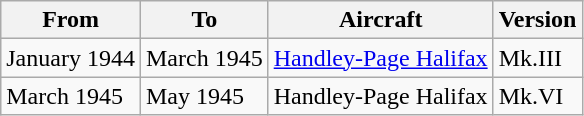<table class="wikitable">
<tr>
<th>From</th>
<th>To</th>
<th>Aircraft</th>
<th>Version</th>
</tr>
<tr>
<td>January 1944</td>
<td>March 1945</td>
<td><a href='#'>Handley-Page Halifax</a></td>
<td>Mk.III</td>
</tr>
<tr>
<td>March 1945</td>
<td>May 1945</td>
<td>Handley-Page Halifax</td>
<td>Mk.VI</td>
</tr>
</table>
